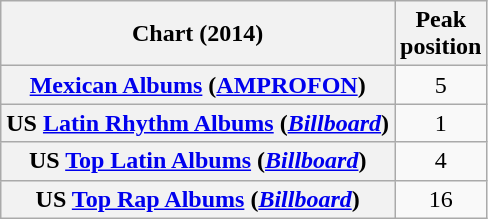<table class="wikitable sortable plainrowheaders" style="text-align:center;">
<tr>
<th scope="col">Chart (2014)</th>
<th scope="col">Peak<br>position</th>
</tr>
<tr>
<th scope="row"><a href='#'>Mexican Albums</a> (<a href='#'>AMPROFON</a>)</th>
<td>5</td>
</tr>
<tr>
<th scope="row">US <a href='#'>Latin Rhythm Albums</a> (<em><a href='#'>Billboard</a></em>)</th>
<td>1</td>
</tr>
<tr>
<th scope="row">US <a href='#'>Top Latin Albums</a> (<em><a href='#'>Billboard</a></em>)</th>
<td>4</td>
</tr>
<tr>
<th scope="row">US <a href='#'>Top Rap Albums</a> (<em><a href='#'>Billboard</a></em>)</th>
<td>16</td>
</tr>
</table>
